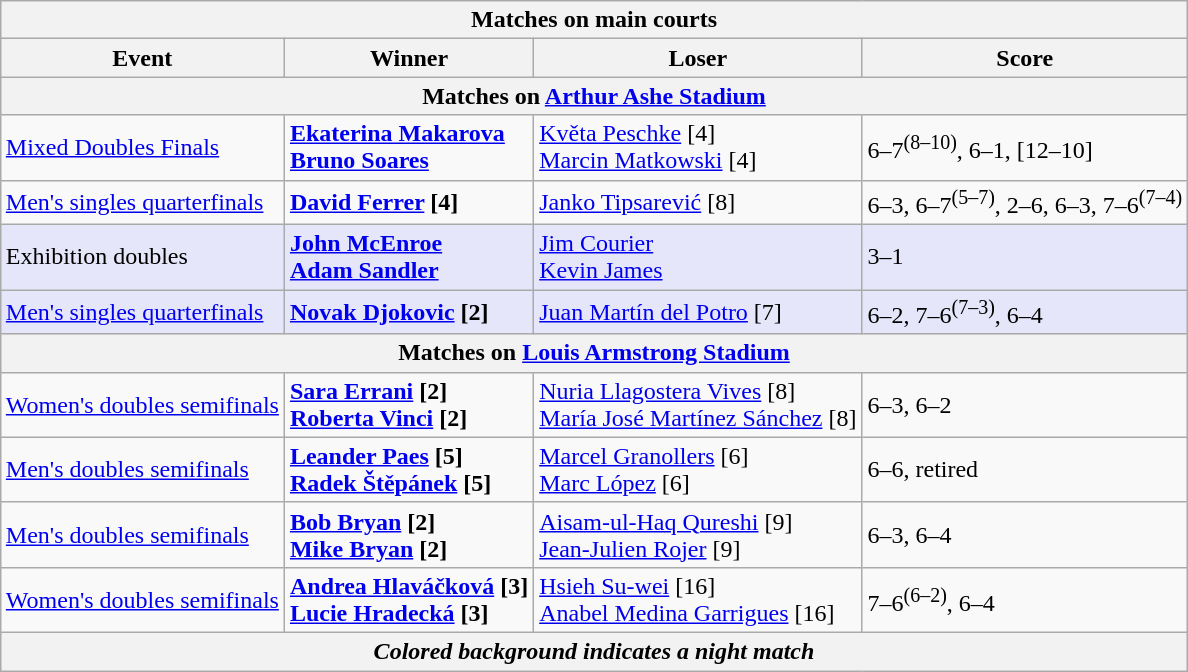<table class="wikitable collapsible uncollapsed" style=margin:auto>
<tr>
<th colspan=4><strong>Matches on main courts</strong></th>
</tr>
<tr>
<th>Event</th>
<th>Winner</th>
<th>Loser</th>
<th>Score</th>
</tr>
<tr>
<th colspan=4><strong>Matches on <a href='#'>Arthur Ashe Stadium</a></strong></th>
</tr>
<tr>
<td><a href='#'>Mixed Doubles Finals</a></td>
<td><strong> <a href='#'>Ekaterina Makarova</a></strong><br><strong> <a href='#'>Bruno Soares</a> </strong></td>
<td> <a href='#'>Květa Peschke</a> [4]<br> <a href='#'>Marcin Matkowski</a> [4]</td>
<td>6–7<sup>(8–10)</sup>, 6–1, [12–10]</td>
</tr>
<tr>
<td><a href='#'>Men's singles quarterfinals</a></td>
<td> <strong><a href='#'>David Ferrer</a> [4]</strong></td>
<td> <a href='#'>Janko Tipsarević</a> [8]</td>
<td>6–3, 6–7<sup>(5–7)</sup>, 2–6, 6–3, 7–6<sup>(7–4)</sup></td>
</tr>
<tr bgcolor=lavender>
<td>Exhibition doubles</td>
<td><strong> <a href='#'>John McEnroe</a><br> <a href='#'>Adam Sandler</a></strong></td>
<td> <a href='#'>Jim Courier</a><br> <a href='#'>Kevin James</a></td>
<td>3–1</td>
</tr>
<tr bgcolor=lavender>
<td><a href='#'>Men's singles quarterfinals</a></td>
<td> <strong><a href='#'>Novak Djokovic</a> [2]</strong></td>
<td> <a href='#'>Juan Martín del Potro</a> [7]</td>
<td>6–2, 7–6<sup>(7–3)</sup>, 6–4</td>
</tr>
<tr>
<th colspan=4><strong>Matches on <a href='#'>Louis Armstrong Stadium</a></strong></th>
</tr>
<tr>
<td><a href='#'>Women's doubles semifinals</a></td>
<td><strong> <a href='#'>Sara Errani</a> [2]</strong><br><strong> <a href='#'>Roberta Vinci</a> [2] </strong></td>
<td> <a href='#'>Nuria Llagostera Vives</a> [8]<br> <a href='#'>María José Martínez Sánchez</a> [8]</td>
<td>6–3, 6–2</td>
</tr>
<tr>
<td><a href='#'>Men's doubles semifinals</a></td>
<td><strong> <a href='#'>Leander Paes</a> [5]</strong><br><strong> <a href='#'>Radek Štěpánek</a> [5] </strong></td>
<td> <a href='#'>Marcel Granollers</a> [6]<br> <a href='#'>Marc López</a> [6]</td>
<td>6–6, retired</td>
</tr>
<tr>
<td><a href='#'>Men's doubles semifinals</a></td>
<td><strong> <a href='#'>Bob Bryan</a> [2]</strong><br><strong> <a href='#'>Mike Bryan</a> [2] </strong></td>
<td> <a href='#'>Aisam-ul-Haq Qureshi</a> [9]<br> <a href='#'>Jean-Julien Rojer</a> [9]</td>
<td>6–3, 6–4</td>
</tr>
<tr>
<td><a href='#'>Women's doubles semifinals</a></td>
<td><strong> <a href='#'>Andrea Hlaváčková</a> [3]<br> <a href='#'>Lucie Hradecká</a> [3]</strong></td>
<td> <a href='#'>Hsieh Su-wei</a> [16]<br> <a href='#'>Anabel Medina Garrigues</a> [16]</td>
<td>7–6<sup>(6–2)</sup>, 6–4</td>
</tr>
<tr>
<th colspan=4><em>Colored background indicates a night match</em></th>
</tr>
</table>
